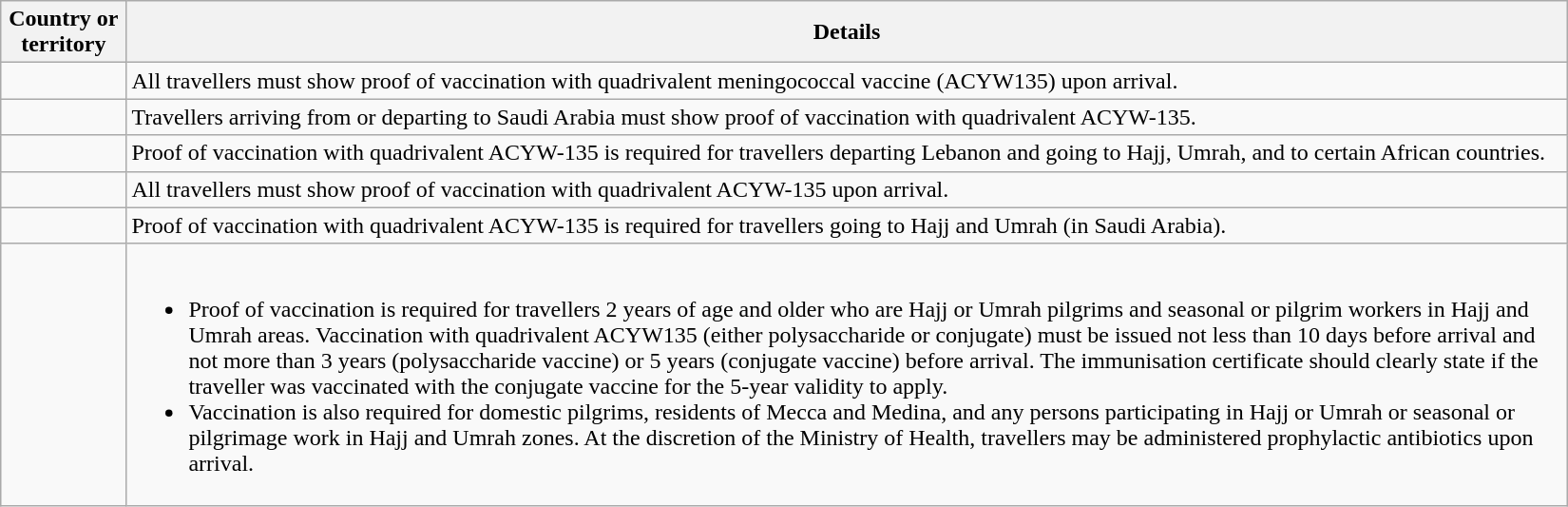<table class="wikitable sortable" style="text-align:left;" align="left" width=1100>
<tr>
<th>Country or territory</th>
<th>Details</th>
</tr>
<tr>
<td></td>
<td>All travellers must show proof of vaccination with quadrivalent meningococcal vaccine (ACYW135) upon arrival.</td>
</tr>
<tr>
<td></td>
<td>Travellers arriving from or departing to Saudi Arabia must show proof of vaccination with quadrivalent ACYW-135.</td>
</tr>
<tr>
<td></td>
<td>Proof of vaccination with quadrivalent ACYW-135 is required for travellers departing Lebanon and going to Hajj, Umrah, and to certain African countries.</td>
</tr>
<tr>
<td></td>
<td>All travellers must show proof of vaccination with quadrivalent ACYW-135 upon arrival.</td>
</tr>
<tr>
<td></td>
<td>Proof of vaccination with quadrivalent ACYW-135 is required for travellers going to Hajj and Umrah (in Saudi Arabia).</td>
</tr>
<tr>
<td></td>
<td><br><ul><li>Proof of vaccination is required for travellers 2 years of age and older who are Hajj or Umrah pilgrims and seasonal or pilgrim workers in Hajj and Umrah areas. Vaccination with quadrivalent ACYW135 (either polysaccharide or conjugate) must be issued not less than 10 days before arrival and not more than 3 years (polysaccharide vaccine) or 5 years (conjugate vaccine) before arrival. The immunisation certificate should clearly state if the traveller was vaccinated with the conjugate vaccine for the 5-year validity to apply.</li><li>Vaccination is also required for domestic pilgrims, residents of Mecca and Medina, and any persons participating in Hajj or Umrah or seasonal or pilgrimage work in Hajj and Umrah zones. At the discretion of the Ministry of Health, travellers may be administered prophylactic antibiotics upon arrival.</li></ul></td>
</tr>
</table>
